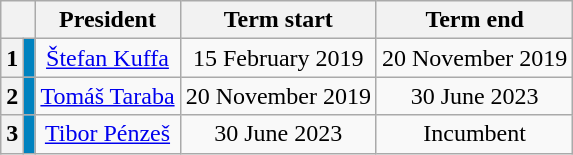<table class="wikitable" style="text-align:center">
<tr>
<th colspan=2></th>
<th colspan="1">President</th>
<th>Term start</th>
<th>Term end</th>
</tr>
<tr>
<th>1</th>
<th style="background:#0082BF;"></th>
<td><a href='#'>Štefan Kuffa</a></td>
<td>15 February 2019</td>
<td>20 November 2019</td>
</tr>
<tr>
<th>2</th>
<th style="background:#0082BF;"></th>
<td><a href='#'>Tomáš Taraba</a></td>
<td>20 November 2019</td>
<td>30 June 2023</td>
</tr>
<tr>
<th>3</th>
<th style="background:#0082BF;"></th>
<td><a href='#'>Tibor Pénzeš</a></td>
<td>30 June 2023</td>
<td>Incumbent</td>
</tr>
</table>
